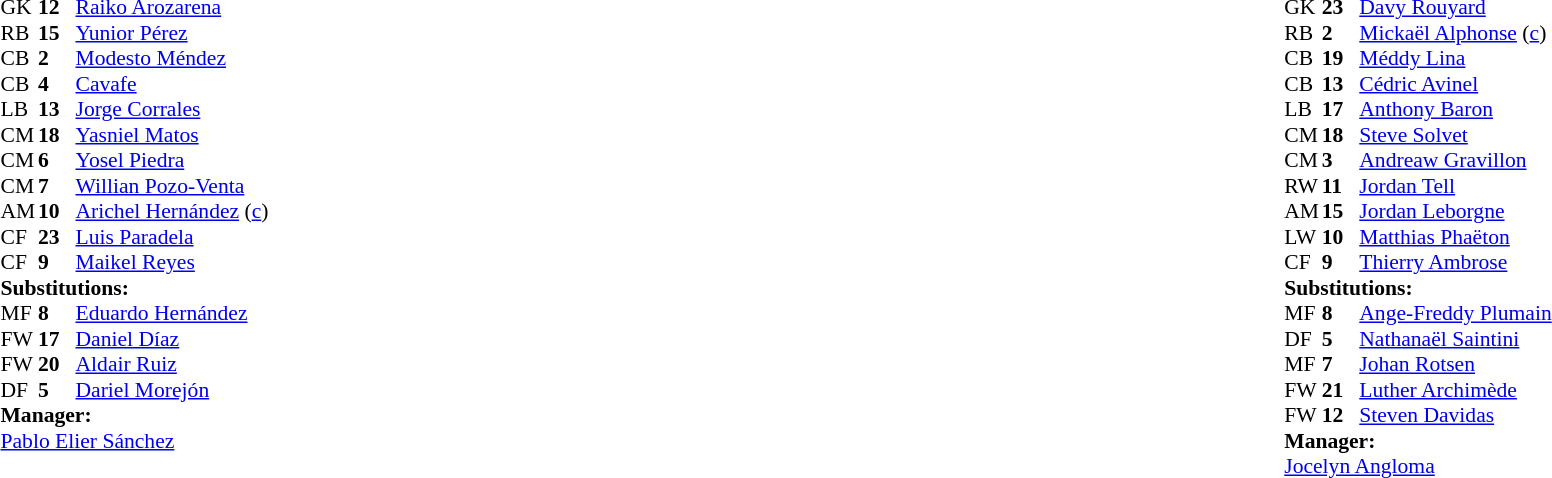<table width="100%">
<tr>
<td valign="top" width="40%"><br><table style="font-size:90%" cellspacing="0" cellpadding="0">
<tr>
<th width=25></th>
<th width=25></th>
</tr>
<tr>
<td>GK</td>
<td><strong>12</strong></td>
<td><a href='#'>Raiko Arozarena</a></td>
</tr>
<tr>
<td>RB</td>
<td><strong>15</strong></td>
<td><a href='#'>Yunior Pérez</a></td>
</tr>
<tr>
<td>CB</td>
<td><strong>2</strong></td>
<td><a href='#'>Modesto Méndez</a></td>
</tr>
<tr>
<td>CB</td>
<td><strong>4</strong></td>
<td><a href='#'>Cavafe</a></td>
<td></td>
</tr>
<tr>
<td>LB</td>
<td><strong>13</strong></td>
<td><a href='#'>Jorge Corrales</a></td>
</tr>
<tr>
<td>CM</td>
<td><strong>18</strong></td>
<td><a href='#'>Yasniel Matos</a></td>
<td></td>
<td></td>
</tr>
<tr>
<td>CM</td>
<td><strong>6</strong></td>
<td><a href='#'>Yosel Piedra</a></td>
</tr>
<tr>
<td>CM</td>
<td><strong>7</strong></td>
<td><a href='#'>Willian Pozo-Venta</a></td>
<td></td>
<td></td>
</tr>
<tr>
<td>AM</td>
<td><strong>10</strong></td>
<td><a href='#'>Arichel Hernández</a> (<a href='#'>c</a>)</td>
<td></td>
<td></td>
</tr>
<tr>
<td>CF</td>
<td><strong>23</strong></td>
<td><a href='#'>Luis Paradela</a></td>
</tr>
<tr>
<td>CF</td>
<td><strong>9</strong></td>
<td><a href='#'>Maikel Reyes</a></td>
<td></td>
<td></td>
</tr>
<tr>
<td colspan=3><strong>Substitutions:</strong></td>
</tr>
<tr>
<td>MF</td>
<td><strong>8</strong></td>
<td><a href='#'>Eduardo Hernández</a></td>
<td></td>
<td></td>
</tr>
<tr>
<td>FW</td>
<td><strong>17</strong></td>
<td><a href='#'>Daniel Díaz</a></td>
<td></td>
<td></td>
</tr>
<tr>
<td>FW</td>
<td><strong>20</strong></td>
<td><a href='#'>Aldair Ruiz</a></td>
<td></td>
<td></td>
</tr>
<tr>
<td>DF</td>
<td><strong>5</strong></td>
<td><a href='#'>Dariel Morejón</a></td>
<td></td>
<td></td>
</tr>
<tr>
<td colspan=3><strong>Manager:</strong></td>
</tr>
<tr>
<td colspan=3><a href='#'>Pablo Elier Sánchez</a></td>
</tr>
</table>
</td>
<td valign="top"></td>
<td valign="top" width="50%"><br><table style="font-size:90%; margin:auto" cellspacing="0" cellpadding="0">
<tr>
<th width=25></th>
<th width=25></th>
</tr>
<tr>
<td>GK</td>
<td><strong>23</strong></td>
<td><a href='#'>Davy Rouyard</a></td>
</tr>
<tr>
<td>RB</td>
<td><strong>2</strong></td>
<td><a href='#'>Mickaël Alphonse</a> (<a href='#'>c</a>)</td>
<td></td>
</tr>
<tr>
<td>CB</td>
<td><strong>19</strong></td>
<td><a href='#'>Méddy Lina</a></td>
<td></td>
</tr>
<tr>
<td>CB</td>
<td><strong>13</strong></td>
<td><a href='#'>Cédric Avinel</a></td>
<td></td>
<td></td>
</tr>
<tr>
<td>LB</td>
<td><strong>17</strong></td>
<td><a href='#'>Anthony Baron</a></td>
</tr>
<tr>
<td>CM</td>
<td><strong>18</strong></td>
<td><a href='#'>Steve Solvet</a></td>
</tr>
<tr>
<td>CM</td>
<td><strong>3</strong></td>
<td><a href='#'>Andreaw Gravillon</a></td>
<td></td>
<td></td>
</tr>
<tr>
<td>RW</td>
<td><strong>11</strong></td>
<td><a href='#'>Jordan Tell</a></td>
<td></td>
<td></td>
</tr>
<tr>
<td>AM</td>
<td><strong>15</strong></td>
<td><a href='#'>Jordan Leborgne</a></td>
</tr>
<tr>
<td>LW</td>
<td><strong>10</strong></td>
<td><a href='#'>Matthias Phaëton</a></td>
<td></td>
<td></td>
</tr>
<tr>
<td>CF</td>
<td><strong>9</strong></td>
<td><a href='#'>Thierry Ambrose</a></td>
<td></td>
<td></td>
</tr>
<tr>
<td colspan=3><strong>Substitutions:</strong></td>
</tr>
<tr>
<td>MF</td>
<td><strong>8</strong></td>
<td><a href='#'>Ange-Freddy Plumain</a></td>
<td></td>
<td></td>
</tr>
<tr>
<td>DF</td>
<td><strong>5</strong></td>
<td><a href='#'>Nathanaël Saintini</a></td>
<td></td>
<td></td>
</tr>
<tr>
<td>MF</td>
<td><strong>7</strong></td>
<td><a href='#'>Johan Rotsen</a></td>
<td></td>
<td></td>
</tr>
<tr>
<td>FW</td>
<td><strong>21</strong></td>
<td><a href='#'>Luther Archimède</a></td>
<td></td>
<td></td>
</tr>
<tr>
<td>FW</td>
<td><strong>12</strong></td>
<td><a href='#'>Steven Davidas</a></td>
<td></td>
<td></td>
</tr>
<tr>
<td colspan=3><strong>Manager:</strong></td>
</tr>
<tr>
<td colspan=3><a href='#'>Jocelyn Angloma</a></td>
</tr>
</table>
</td>
</tr>
</table>
